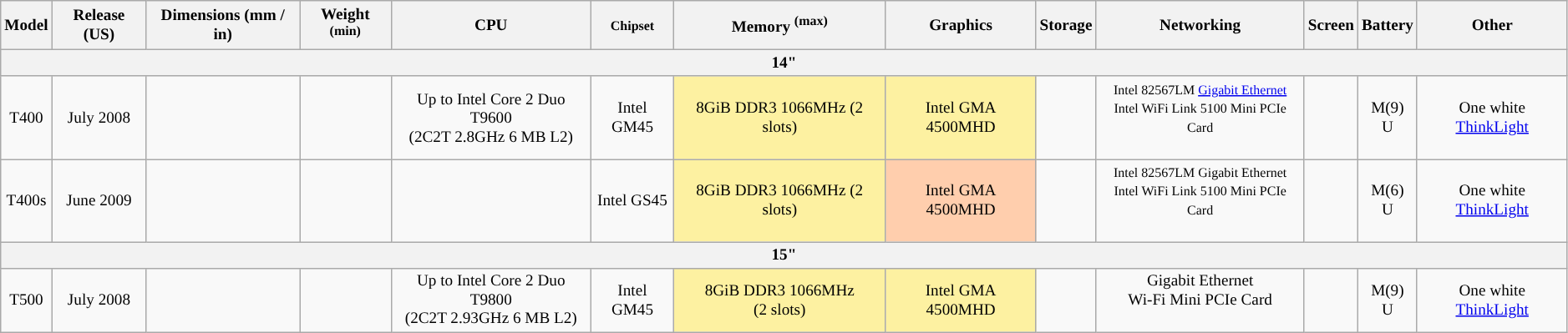<table class="wikitable" style="font-size: 80%; text-align: center; min-width: 80%;">
<tr>
<th>Model</th>
<th>Release (US)</th>
<th>Dimensions (mm / in)</th>
<th>Weight <sup>(min)</sup></th>
<th>CPU</th>
<th><small>Chipset</small></th>
<th>Memory <sup>(max)</sup></th>
<th>Graphics</th>
<th>Storage</th>
<th>Networking</th>
<th>Screen</th>
<th>Battery</th>
<th>Other</th>
</tr>
<tr>
<th colspan="13">14"</th>
</tr>
<tr>
<td>T400</td>
<td>July 2008</td>
<td></td>
<td></td>
<td style="background:">Up to Intel Core 2 Duo T9600 <br>(2C2T 2.8GHz 6 MB L2)</td>
<td>Intel GM45</td>
<td style="background:#fdf1a1;">8GiB DDR3 1066MHz (2 slots)</td>
<td style="background:#fdf1a1;">Intel GMA 4500MHD <br></td>
<td></td>
<td><small>Intel 82567LM <a href='#'>Gigabit Ethernet</a><br> Intel WiFi Link 5100 Mini PCIe Card<br><br></small></td>
<td></td>
<td style="background:">M(9)<br>U</td>
<td>One white <a href='#'>ThinkLight</a></td>
</tr>
<tr>
<td>T400s</td>
<td>June 2009</td>
<td></td>
<td></td>
<td></td>
<td>Intel GS45</td>
<td style="background:#fdf1a1;">8GiB DDR3 1066MHz (2 slots)</td>
<td style="background:#ffcead;">Intel GMA 4500MHD</td>
<td></td>
<td><small>Intel 82567LM Gigabit Ethernet<br> Intel WiFi Link 5100 Mini PCIe Card<br><br></small></td>
<td></td>
<td style="background:">M(6)<br>U</td>
<td>One white <a href='#'>ThinkLight</a></td>
</tr>
<tr>
<th colspan="13">15"</th>
</tr>
<tr>
<td>T500</td>
<td>July 2008</td>
<td></td>
<td></td>
<td style="background:">Up to Intel Core 2 Duo T9800<br>(2C2T 2.93GHz 6 MB L2)</td>
<td>Intel GM45</td>
<td style="background:#fdf1a1;">8GiB DDR3 1066MHz <br> (2 slots)</td>
<td style="background:#fdf1a1;">Intel GMA 4500MHD <br></td>
<td></td>
<td>Gigabit Ethernet<br>Wi-Fi Mini PCIe Card<br><br><small></small></td>
<td></td>
<td style="background:">M(9)<br>U</td>
<td>One white <a href='#'>ThinkLight</a></td>
</tr>
</table>
